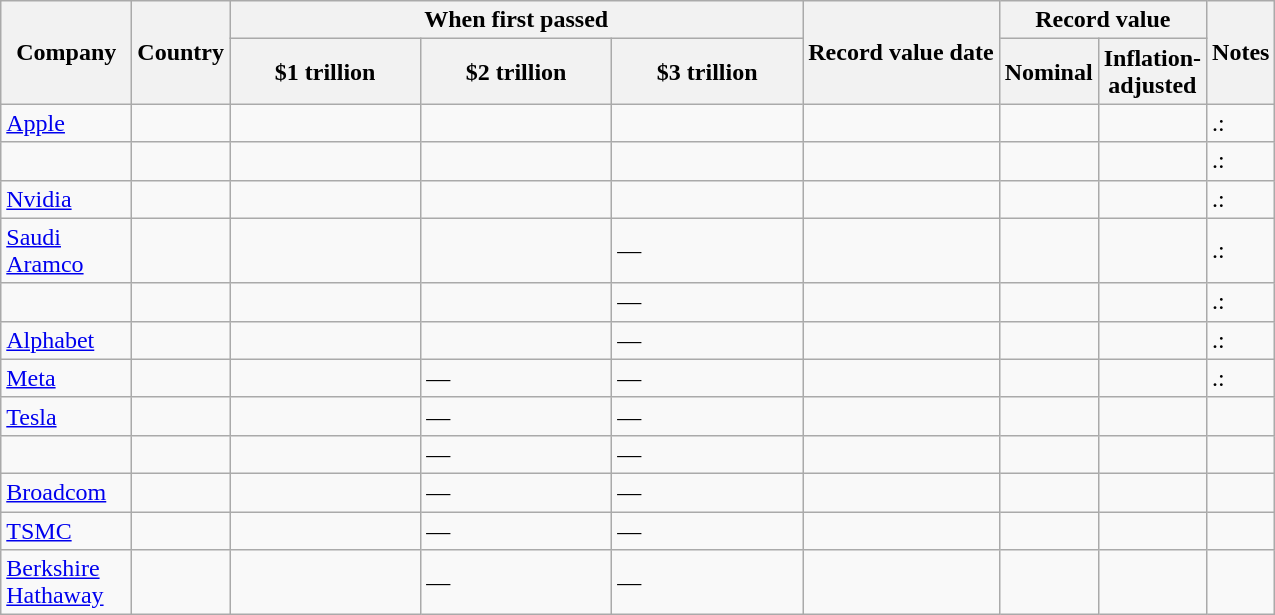<table class="wikitable sortable">
<tr>
<th rowspan="2" width="80pt">Company</th>
<th rowspan="2">Country</th>
<th colspan="3">When first passed</th>
<th rowspan=2>Record value date</th>
<th colspan=2>Record value </th>
<th rowspan=2 class="unsortable">Notes</th>
</tr>
<tr>
<th width=120pt>$1 trillion</th>
<th width=120pt>$2 trillion</th>
<th width=120pt>$3 trillion</th>
<th>Nominal</th>
<th>Inflation-<br>adjusted</th>
</tr>
<tr>
<td><a href='#'>Apple</a></td>
<td></td>
<td></td>
<td></td>
<td></td>
<td></td>
<td></td>
<td></td>
<td>.:</td>
</tr>
<tr>
<td></td>
<td></td>
<td></td>
<td></td>
<td></td>
<td></td>
<td></td>
<td></td>
<td>.:</td>
</tr>
<tr>
<td><a href='#'>Nvidia</a></td>
<td></td>
<td></td>
<td></td>
<td></td>
<td></td>
<td></td>
<td></td>
<td>.:</td>
</tr>
<tr>
<td><a href='#'>Saudi Aramco</a></td>
<td></td>
<td></td>
<td></td>
<td>—</td>
<td></td>
<td></td>
<td></td>
<td>.:</td>
</tr>
<tr>
<td></td>
<td></td>
<td></td>
<td></td>
<td>—</td>
<td></td>
<td></td>
<td></td>
<td>.:</td>
</tr>
<tr>
<td><a href='#'>Alphabet</a></td>
<td></td>
<td></td>
<td></td>
<td>—</td>
<td></td>
<td></td>
<td></td>
<td>.:</td>
</tr>
<tr>
<td><a href='#'>Meta</a></td>
<td></td>
<td></td>
<td>—</td>
<td>—</td>
<td></td>
<td></td>
<td></td>
<td>.:</td>
</tr>
<tr>
<td><a href='#'>Tesla</a></td>
<td></td>
<td></td>
<td>—</td>
<td>—</td>
<td></td>
<td></td>
<td></td>
<td></td>
</tr>
<tr>
<td></td>
<td></td>
<td></td>
<td>—</td>
<td>—</td>
<td></td>
<td></td>
<td></td>
<td></td>
</tr>
<tr>
<td><a href='#'>Broadcom</a></td>
<td></td>
<td></td>
<td>—</td>
<td>—</td>
<td></td>
<td></td>
<td></td>
<td></td>
</tr>
<tr>
<td><a href='#'>TSMC</a></td>
<td></td>
<td></td>
<td>—</td>
<td>—</td>
<td></td>
<td></td>
<td></td>
<td></td>
</tr>
<tr>
<td><a href='#'>Berkshire Hathaway</a></td>
<td></td>
<td></td>
<td>—</td>
<td>—</td>
<td></td>
<td></td>
<td></td>
<td></td>
</tr>
</table>
